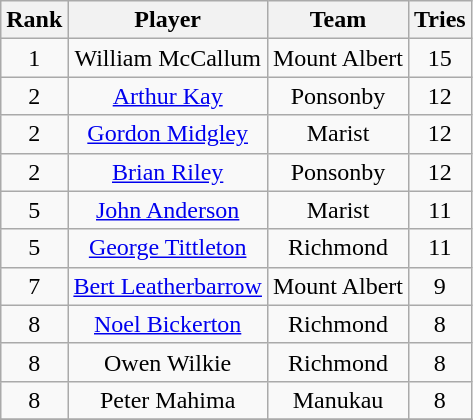<table class="wikitable sortable" style="text-align: center;">
<tr>
<th>Rank</th>
<th>Player</th>
<th>Team</th>
<th>Tries</th>
</tr>
<tr>
<td>1</td>
<td>William McCallum</td>
<td>Mount Albert</td>
<td>15</td>
</tr>
<tr>
<td>2</td>
<td><a href='#'>Arthur Kay</a></td>
<td>Ponsonby</td>
<td>12</td>
</tr>
<tr>
<td>2</td>
<td><a href='#'>Gordon Midgley</a></td>
<td>Marist</td>
<td>12</td>
</tr>
<tr>
<td>2</td>
<td><a href='#'>Brian Riley</a></td>
<td>Ponsonby</td>
<td>12</td>
</tr>
<tr>
<td>5</td>
<td><a href='#'>John Anderson</a></td>
<td>Marist</td>
<td>11</td>
</tr>
<tr>
<td>5</td>
<td><a href='#'>George Tittleton</a></td>
<td>Richmond</td>
<td>11</td>
</tr>
<tr>
<td>7</td>
<td><a href='#'>Bert Leatherbarrow</a></td>
<td>Mount Albert</td>
<td>9</td>
</tr>
<tr>
<td>8</td>
<td><a href='#'>Noel Bickerton</a></td>
<td>Richmond</td>
<td>8</td>
</tr>
<tr>
<td>8</td>
<td>Owen Wilkie</td>
<td>Richmond</td>
<td>8</td>
</tr>
<tr>
<td>8</td>
<td>Peter Mahima</td>
<td>Manukau</td>
<td>8</td>
</tr>
<tr>
</tr>
</table>
